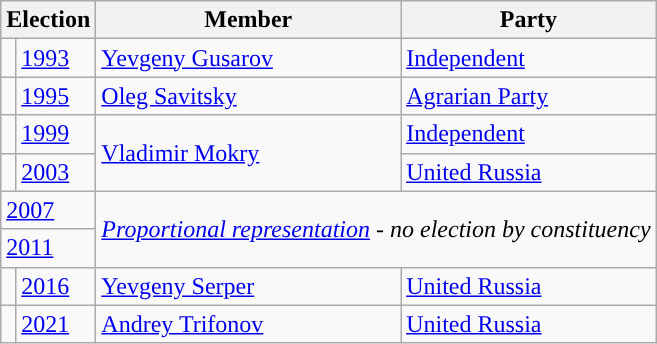<table class="wikitable">
<tr>
<th colspan="2">Election</th>
<th>Member</th>
<th>Party</th>
</tr>
<tr>
<td style="background-color:"></td>
<td><a href='#'>1993</a></td>
<td><a href='#'>Yevgeny Gusarov</a></td>
<td><a href='#'>Independent</a></td>
</tr>
<tr>
<td style="background-color:"></td>
<td><a href='#'>1995</a></td>
<td><a href='#'>Oleg Savitsky</a></td>
<td><a href='#'>Agrarian Party</a></td>
</tr>
<tr>
<td style="background-color:"></td>
<td><a href='#'>1999</a></td>
<td rowspan=2><a href='#'>Vladimir Mokry</a></td>
<td><a href='#'>Independent</a></td>
</tr>
<tr>
<td style="background-color:"></td>
<td><a href='#'>2003</a></td>
<td><a href='#'>United Russia</a></td>
</tr>
<tr>
<td colspan=2><a href='#'>2007</a></td>
<td colspan=2 rowspan=2><em><a href='#'>Proportional representation</a> - no election by constituency</em></td>
</tr>
<tr>
<td colspan=2><a href='#'>2011</a></td>
</tr>
<tr>
<td style="background-color:"></td>
<td><a href='#'>2016</a></td>
<td><a href='#'>Yevgeny Serper</a></td>
<td><a href='#'>United Russia</a></td>
</tr>
<tr>
<td style="background-color:"></td>
<td><a href='#'>2021</a></td>
<td><a href='#'>Andrey Trifonov</a></td>
<td><a href='#'>United Russia</a></td>
</tr>
</table>
